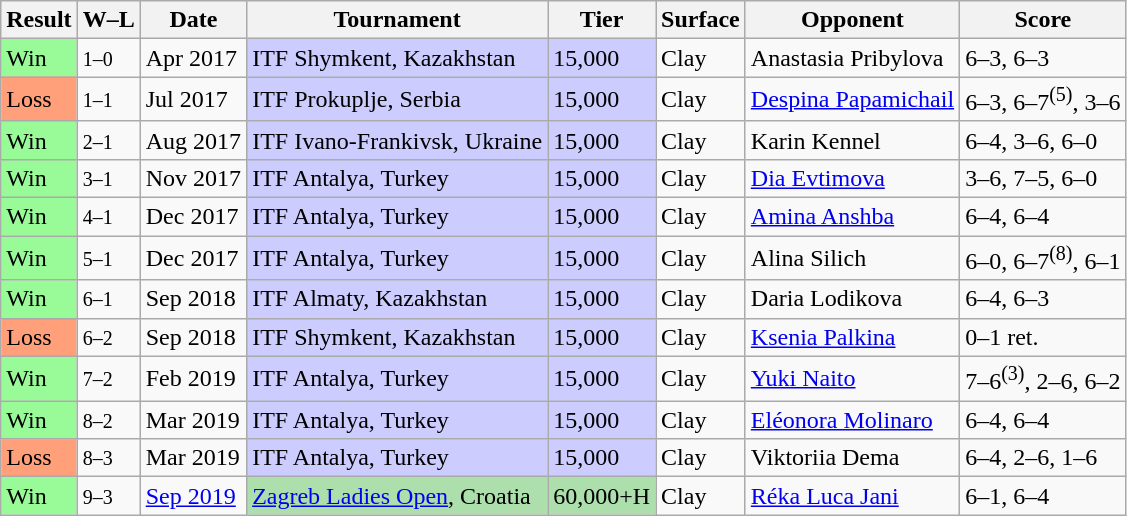<table class="sortable wikitable">
<tr>
<th>Result</th>
<th class="unsortable">W–L</th>
<th>Date</th>
<th>Tournament</th>
<th>Tier</th>
<th>Surface</th>
<th>Opponent</th>
<th class="unsortable">Score</th>
</tr>
<tr>
<td bgcolor=98fb98>Win</td>
<td><small>1–0</small></td>
<td>Apr 2017</td>
<td bgcolor=#ccf>ITF Shymkent, Kazakhstan</td>
<td bgcolor=#ccf>15,000</td>
<td>Clay</td>
<td> Anastasia Pribylova</td>
<td>6–3, 6–3</td>
</tr>
<tr>
<td bgcolor=ffa07a>Loss</td>
<td><small>1–1</small></td>
<td>Jul 2017</td>
<td bgcolor=#ccf>ITF Prokuplje, Serbia</td>
<td bgcolor=#ccf>15,000</td>
<td>Clay</td>
<td> <a href='#'>Despina Papamichail</a></td>
<td>6–3, 6–7<sup>(5)</sup>, 3–6</td>
</tr>
<tr>
<td bgcolor=98fb98>Win</td>
<td><small>2–1</small></td>
<td>Aug 2017</td>
<td bgcolor=#ccf>ITF Ivano-Frankivsk, Ukraine</td>
<td bgcolor=#ccf>15,000</td>
<td>Clay</td>
<td> Karin Kennel</td>
<td>6–4, 3–6, 6–0</td>
</tr>
<tr>
<td bgcolor=98fb98>Win</td>
<td><small>3–1</small></td>
<td>Nov 2017</td>
<td bgcolor=#ccf>ITF Antalya, Turkey</td>
<td bgcolor=#ccf>15,000</td>
<td>Clay</td>
<td> <a href='#'>Dia Evtimova</a></td>
<td>3–6, 7–5, 6–0</td>
</tr>
<tr>
<td bgcolor=98fb98>Win</td>
<td><small>4–1</small></td>
<td>Dec 2017</td>
<td bgcolor=#ccf>ITF Antalya, Turkey</td>
<td bgcolor=#ccf>15,000</td>
<td>Clay</td>
<td> <a href='#'>Amina Anshba</a></td>
<td>6–4, 6–4</td>
</tr>
<tr>
<td bgcolor=98fb98>Win</td>
<td><small>5–1</small></td>
<td>Dec 2017</td>
<td bgcolor=#ccf>ITF Antalya, Turkey</td>
<td bgcolor=#ccf>15,000</td>
<td>Clay</td>
<td> Alina Silich</td>
<td>6–0, 6–7<sup>(8)</sup>, 6–1</td>
</tr>
<tr>
<td bgcolor=98fb98>Win</td>
<td><small>6–1</small></td>
<td>Sep 2018</td>
<td bgcolor=#ccf>ITF Almaty, Kazakhstan</td>
<td bgcolor=#ccf>15,000</td>
<td>Clay</td>
<td> Daria Lodikova</td>
<td>6–4, 6–3</td>
</tr>
<tr>
<td bgcolor=ffa07a>Loss</td>
<td><small>6–2</small></td>
<td>Sep 2018</td>
<td bgcolor=#ccf>ITF Shymkent, Kazakhstan</td>
<td bgcolor=#ccf>15,000</td>
<td>Clay</td>
<td> <a href='#'>Ksenia Palkina</a></td>
<td>0–1 ret.</td>
</tr>
<tr>
<td bgcolor=98fb98>Win</td>
<td><small>7–2</small></td>
<td>Feb 2019</td>
<td bgcolor=#ccf>ITF Antalya, Turkey</td>
<td bgcolor=#ccf>15,000</td>
<td>Clay</td>
<td> <a href='#'>Yuki Naito</a></td>
<td>7–6<sup>(3)</sup>, 2–6, 6–2</td>
</tr>
<tr>
<td bgcolor=98fb98>Win</td>
<td><small>8–2</small></td>
<td>Mar 2019</td>
<td bgcolor=#ccf>ITF Antalya, Turkey</td>
<td bgcolor=#ccf>15,000</td>
<td>Clay</td>
<td> <a href='#'>Eléonora Molinaro</a></td>
<td>6–4, 6–4</td>
</tr>
<tr>
<td bgcolor=ffa07a>Loss</td>
<td><small>8–3</small></td>
<td>Mar 2019</td>
<td bgcolor=#ccf>ITF Antalya, Turkey</td>
<td bgcolor=#ccf>15,000</td>
<td>Clay</td>
<td> Viktoriia Dema</td>
<td>6–4, 2–6, 1–6</td>
</tr>
<tr>
<td bgcolor=98fb98>Win</td>
<td><small>9–3</small></td>
<td><a href='#'>Sep 2019</a></td>
<td bgcolor=addfad><a href='#'>Zagreb Ladies Open</a>, Croatia</td>
<td bgcolor=addfad>60,000+H</td>
<td>Clay</td>
<td> <a href='#'>Réka Luca Jani</a></td>
<td>6–1, 6–4</td>
</tr>
</table>
